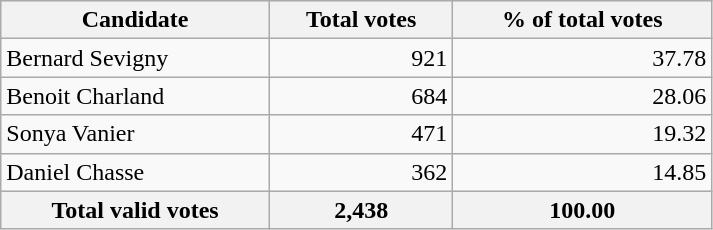<table style="width:475px;" class="wikitable">
<tr bgcolor="#EEEEEE">
<th align="left">Candidate</th>
<th align="right">Total votes</th>
<th align="right">% of total votes</th>
</tr>
<tr>
<td align="left">Bernard Sevigny</td>
<td align="right">921</td>
<td align="right">37.78</td>
</tr>
<tr>
<td align="left">Benoit Charland</td>
<td align="right">684</td>
<td align="right">28.06</td>
</tr>
<tr>
<td align="left">Sonya Vanier</td>
<td align="right">471</td>
<td align="right">19.32</td>
</tr>
<tr>
<td align="left">Daniel Chasse</td>
<td align="right">362</td>
<td align="right">14.85</td>
</tr>
<tr bgcolor="#EEEEEE">
<th align="left">Total valid votes</th>
<th align="right"><strong>2,438</strong></th>
<th align="right"><strong>100.00</strong></th>
</tr>
</table>
